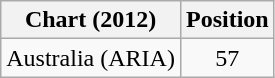<table class="wikitable">
<tr>
<th>Chart (2012)</th>
<th>Position</th>
</tr>
<tr>
<td>Australia (ARIA)</td>
<td style="text-align:center;">57</td>
</tr>
</table>
